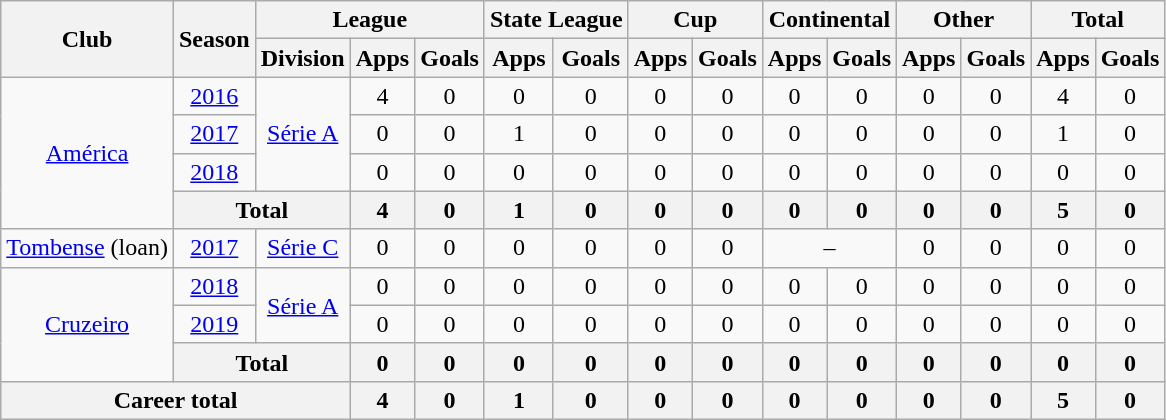<table class="wikitable" style="text-align: center">
<tr>
<th rowspan="2">Club</th>
<th rowspan="2">Season</th>
<th colspan="3">League</th>
<th colspan="2">State League</th>
<th colspan="2">Cup</th>
<th colspan="2">Continental</th>
<th colspan="2">Other</th>
<th colspan="2">Total</th>
</tr>
<tr>
<th>Division</th>
<th>Apps</th>
<th>Goals</th>
<th>Apps</th>
<th>Goals</th>
<th>Apps</th>
<th>Goals</th>
<th>Apps</th>
<th>Goals</th>
<th>Apps</th>
<th>Goals</th>
<th>Apps</th>
<th>Goals</th>
</tr>
<tr>
<td rowspan="4"><a href='#'>América</a></td>
<td><a href='#'>2016</a></td>
<td rowspan="3"><a href='#'>Série A</a></td>
<td>4</td>
<td>0</td>
<td>0</td>
<td>0</td>
<td>0</td>
<td>0</td>
<td>0</td>
<td>0</td>
<td>0</td>
<td>0</td>
<td>4</td>
<td>0</td>
</tr>
<tr>
<td><a href='#'>2017</a></td>
<td>0</td>
<td>0</td>
<td>1</td>
<td>0</td>
<td>0</td>
<td>0</td>
<td>0</td>
<td>0</td>
<td>0</td>
<td>0</td>
<td>1</td>
<td>0</td>
</tr>
<tr>
<td><a href='#'>2018</a></td>
<td>0</td>
<td>0</td>
<td>0</td>
<td>0</td>
<td>0</td>
<td>0</td>
<td>0</td>
<td>0</td>
<td>0</td>
<td>0</td>
<td>0</td>
<td>0</td>
</tr>
<tr>
<th colspan="2"><strong>Total</strong></th>
<th>4</th>
<th>0</th>
<th>1</th>
<th>0</th>
<th>0</th>
<th>0</th>
<th>0</th>
<th>0</th>
<th>0</th>
<th>0</th>
<th>5</th>
<th>0</th>
</tr>
<tr>
<td><a href='#'>Tombense</a> (loan)</td>
<td><a href='#'>2017</a></td>
<td><a href='#'>Série C</a></td>
<td>0</td>
<td>0</td>
<td>0</td>
<td>0</td>
<td>0</td>
<td>0</td>
<td colspan="2">–</td>
<td>0</td>
<td>0</td>
<td>0</td>
<td>0</td>
</tr>
<tr>
<td rowspan="3"><a href='#'>Cruzeiro</a></td>
<td><a href='#'>2018</a></td>
<td rowspan="2"><a href='#'>Série A</a></td>
<td>0</td>
<td>0</td>
<td>0</td>
<td>0</td>
<td>0</td>
<td>0</td>
<td>0</td>
<td>0</td>
<td>0</td>
<td>0</td>
<td>0</td>
<td>0</td>
</tr>
<tr>
<td><a href='#'>2019</a></td>
<td>0</td>
<td>0</td>
<td>0</td>
<td>0</td>
<td>0</td>
<td>0</td>
<td>0</td>
<td>0</td>
<td>0</td>
<td>0</td>
<td>0</td>
<td>0</td>
</tr>
<tr>
<th colspan="2"><strong>Total</strong></th>
<th>0</th>
<th>0</th>
<th>0</th>
<th>0</th>
<th>0</th>
<th>0</th>
<th>0</th>
<th>0</th>
<th>0</th>
<th>0</th>
<th>0</th>
<th>0</th>
</tr>
<tr>
<th colspan="3"><strong>Career total</strong></th>
<th>4</th>
<th>0</th>
<th>1</th>
<th>0</th>
<th>0</th>
<th>0</th>
<th>0</th>
<th>0</th>
<th>0</th>
<th>0</th>
<th>5</th>
<th>0</th>
</tr>
</table>
